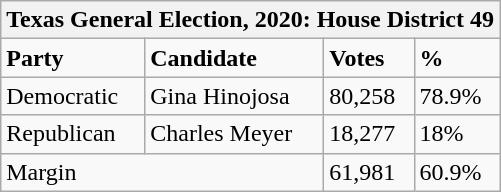<table class="wikitable">
<tr>
<th colspan="4">Texas General Election, 2020: House District 49</th>
</tr>
<tr>
<td><strong>Party</strong></td>
<td><strong>Candidate</strong></td>
<td><strong>Votes</strong></td>
<td><strong>%</strong></td>
</tr>
<tr>
<td>Democratic</td>
<td>Gina Hinojosa</td>
<td>80,258</td>
<td>78.9%</td>
</tr>
<tr>
<td>Republican</td>
<td>Charles Meyer</td>
<td>18,277</td>
<td>18%</td>
</tr>
<tr>
<td colspan="2">Margin</td>
<td>61,981</td>
<td>60.9%</td>
</tr>
</table>
